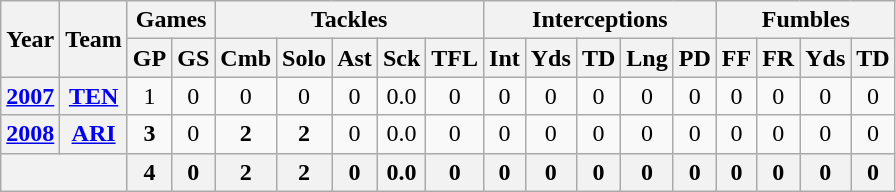<table class="wikitable" style="text-align:center">
<tr>
<th rowspan="2">Year</th>
<th rowspan="2">Team</th>
<th colspan="2">Games</th>
<th colspan="5">Tackles</th>
<th colspan="5">Interceptions</th>
<th colspan="4">Fumbles</th>
</tr>
<tr>
<th>GP</th>
<th>GS</th>
<th>Cmb</th>
<th>Solo</th>
<th>Ast</th>
<th>Sck</th>
<th>TFL</th>
<th>Int</th>
<th>Yds</th>
<th>TD</th>
<th>Lng</th>
<th>PD</th>
<th>FF</th>
<th>FR</th>
<th>Yds</th>
<th>TD</th>
</tr>
<tr>
<th><a href='#'>2007</a></th>
<th><a href='#'>TEN</a></th>
<td>1</td>
<td>0</td>
<td>0</td>
<td>0</td>
<td>0</td>
<td>0.0</td>
<td>0</td>
<td>0</td>
<td>0</td>
<td>0</td>
<td>0</td>
<td>0</td>
<td>0</td>
<td>0</td>
<td>0</td>
<td>0</td>
</tr>
<tr>
<th><a href='#'>2008</a></th>
<th><a href='#'>ARI</a></th>
<td><strong>3</strong></td>
<td>0</td>
<td><strong>2</strong></td>
<td><strong>2</strong></td>
<td>0</td>
<td>0.0</td>
<td>0</td>
<td>0</td>
<td>0</td>
<td>0</td>
<td>0</td>
<td>0</td>
<td>0</td>
<td>0</td>
<td>0</td>
<td>0</td>
</tr>
<tr>
<th colspan="2"></th>
<th>4</th>
<th>0</th>
<th>2</th>
<th>2</th>
<th>0</th>
<th>0.0</th>
<th>0</th>
<th>0</th>
<th>0</th>
<th>0</th>
<th>0</th>
<th>0</th>
<th>0</th>
<th>0</th>
<th>0</th>
<th>0</th>
</tr>
</table>
